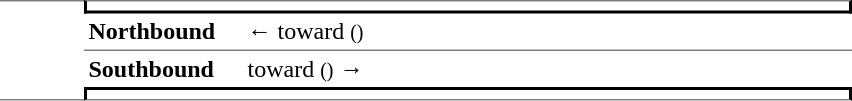<table cellspacing=0 cellpadding=3>
<tr>
<td style="border-top:solid 1px gray;border-bottom:solid 1px gray;vertical-align:top;" width=50 rowspan=4></td>
<td style="border-top:solid 1px gray;border-right:solid 2px black;border-left:solid 2px black;border-bottom:solid 2px black;text-align:center;" colspan=2></td>
</tr>
<tr>
<td style="border-bottom:solid 1px gray;" width=100><strong>Northbound</strong></td>
<td style="border-bottom:solid 1px gray;" width=400>←  toward  <small>()</small></td>
</tr>
<tr>
<td><strong>Southbound</strong></td>
<td> toward  <small>()</small> →</td>
</tr>
<tr>
<td style="border-bottom:solid 1px gray;border-top:solid 2px black;border-right:solid 2px black;border-left:solid 2px black;text-align:center;" colspan=2></td>
</tr>
</table>
